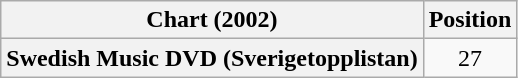<table class="wikitable plainrowheaders" style="text-align:center">
<tr>
<th scope="col">Chart (2002)</th>
<th scope="col">Position</th>
</tr>
<tr>
<th scope="row">Swedish Music DVD (Sverigetopplistan)</th>
<td>27</td>
</tr>
</table>
